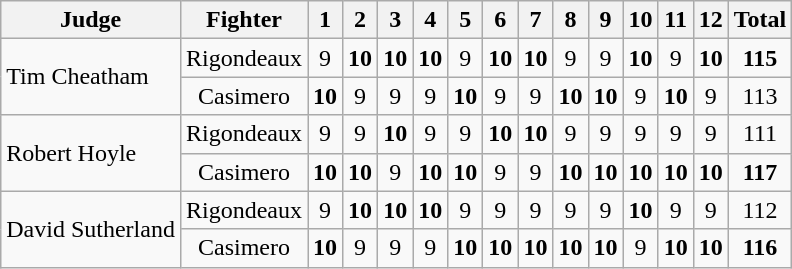<table class="wikitable" style="text-align:center">
<tr>
<th align="left">Judge</th>
<th>Fighter</th>
<th> 1 </th>
<th> 2 </th>
<th> 3 </th>
<th> 4 </th>
<th> 5 </th>
<th> 6 </th>
<th> 7 </th>
<th> 8 </th>
<th> 9 </th>
<th>10</th>
<th>11</th>
<th>12</th>
<th>Total</th>
</tr>
<tr>
<td rowspan="2" style="text-align:left;">Tim Cheatham</td>
<td>Rigondeaux</td>
<td>9</td>
<td><strong>10</strong></td>
<td><strong>10</strong></td>
<td><strong>10</strong></td>
<td>9</td>
<td><strong>10</strong></td>
<td><strong>10</strong></td>
<td>9</td>
<td>9</td>
<td><strong>10</strong></td>
<td>9</td>
<td><strong>10</strong></td>
<td><strong>115</strong></td>
</tr>
<tr>
<td>Casimero</td>
<td><strong>10</strong></td>
<td>9</td>
<td>9</td>
<td>9</td>
<td><strong>10</strong></td>
<td>9</td>
<td>9</td>
<td><strong>10</strong></td>
<td><strong>10</strong></td>
<td>9</td>
<td><strong>10</strong></td>
<td>9</td>
<td>113</td>
</tr>
<tr>
<td rowspan="2" style="text-align:left;">Robert Hoyle</td>
<td>Rigondeaux</td>
<td>9</td>
<td>9</td>
<td><strong>10</strong></td>
<td>9</td>
<td>9</td>
<td><strong>10</strong></td>
<td><strong>10</strong></td>
<td>9</td>
<td>9</td>
<td>9</td>
<td>9</td>
<td>9</td>
<td>111</td>
</tr>
<tr>
<td>Casimero</td>
<td><strong>10</strong></td>
<td><strong>10</strong></td>
<td>9</td>
<td><strong>10</strong></td>
<td><strong>10</strong></td>
<td>9</td>
<td>9</td>
<td><strong>10</strong></td>
<td><strong>10</strong></td>
<td><strong>10</strong></td>
<td><strong>10</strong></td>
<td><strong>10</strong></td>
<td><strong>117</strong></td>
</tr>
<tr>
<td rowspan="2" style="text-align:left;">David Sutherland</td>
<td>Rigondeaux</td>
<td>9</td>
<td><strong>10</strong></td>
<td><strong>10</strong></td>
<td><strong>10</strong></td>
<td>9</td>
<td>9</td>
<td>9</td>
<td>9</td>
<td>9</td>
<td><strong>10</strong></td>
<td>9</td>
<td>9</td>
<td>112</td>
</tr>
<tr>
<td>Casimero</td>
<td><strong>10</strong></td>
<td>9</td>
<td>9</td>
<td>9</td>
<td><strong>10</strong></td>
<td><strong>10</strong></td>
<td><strong>10</strong></td>
<td><strong>10</strong></td>
<td><strong>10</strong></td>
<td>9</td>
<td><strong>10</strong></td>
<td><strong>10</strong></td>
<td><strong>116</strong></td>
</tr>
</table>
